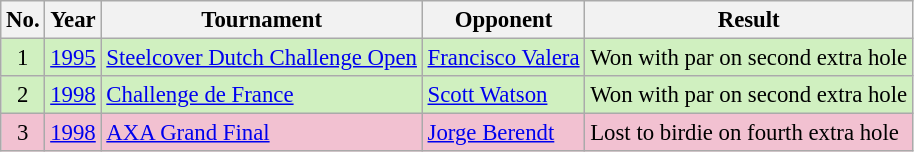<table class="wikitable" style="font-size:95%;">
<tr>
<th>No.</th>
<th>Year</th>
<th>Tournament</th>
<th>Opponent</th>
<th>Result</th>
</tr>
<tr style="background:#D0F0C0;">
<td align=center>1</td>
<td><a href='#'>1995</a></td>
<td><a href='#'>Steelcover Dutch Challenge Open</a></td>
<td> <a href='#'>Francisco Valera</a></td>
<td>Won with par on second extra hole</td>
</tr>
<tr style="background:#D0F0C0;">
<td align=center>2</td>
<td><a href='#'>1998</a></td>
<td><a href='#'>Challenge de France</a></td>
<td> <a href='#'>Scott Watson</a></td>
<td>Won with par on second extra hole</td>
</tr>
<tr style="background:#F2C1D1;">
<td align=center>3</td>
<td><a href='#'>1998</a></td>
<td><a href='#'>AXA Grand Final</a></td>
<td> <a href='#'>Jorge Berendt</a></td>
<td>Lost to birdie on fourth extra hole</td>
</tr>
</table>
